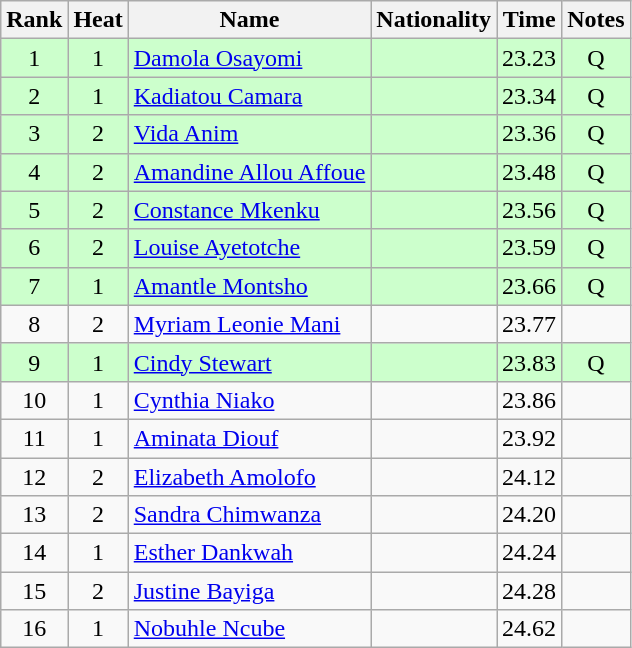<table class="wikitable sortable" style="text-align:center">
<tr>
<th>Rank</th>
<th>Heat</th>
<th>Name</th>
<th>Nationality</th>
<th>Time</th>
<th>Notes</th>
</tr>
<tr bgcolor=ccffcc>
<td>1</td>
<td>1</td>
<td align=left><a href='#'>Damola Osayomi</a></td>
<td align=left></td>
<td>23.23</td>
<td>Q</td>
</tr>
<tr bgcolor=ccffcc>
<td>2</td>
<td>1</td>
<td align=left><a href='#'>Kadiatou Camara</a></td>
<td align=left></td>
<td>23.34</td>
<td>Q</td>
</tr>
<tr bgcolor=ccffcc>
<td>3</td>
<td>2</td>
<td align=left><a href='#'>Vida Anim</a></td>
<td align=left></td>
<td>23.36</td>
<td>Q</td>
</tr>
<tr bgcolor=ccffcc>
<td>4</td>
<td>2</td>
<td align=left><a href='#'>Amandine Allou Affoue</a></td>
<td align=left></td>
<td>23.48</td>
<td>Q</td>
</tr>
<tr bgcolor=ccffcc>
<td>5</td>
<td>2</td>
<td align=left><a href='#'>Constance Mkenku</a></td>
<td align=left></td>
<td>23.56</td>
<td>Q</td>
</tr>
<tr bgcolor=ccffcc>
<td>6</td>
<td>2</td>
<td align=left><a href='#'>Louise Ayetotche</a></td>
<td align=left></td>
<td>23.59</td>
<td>Q</td>
</tr>
<tr bgcolor=ccffcc>
<td>7</td>
<td>1</td>
<td align=left><a href='#'>Amantle Montsho</a></td>
<td align=left></td>
<td>23.66</td>
<td>Q</td>
</tr>
<tr>
<td>8</td>
<td>2</td>
<td align=left><a href='#'>Myriam Leonie Mani</a></td>
<td align=left></td>
<td>23.77</td>
<td></td>
</tr>
<tr bgcolor=ccffcc>
<td>9</td>
<td>1</td>
<td align=left><a href='#'>Cindy Stewart</a></td>
<td align=left></td>
<td>23.83</td>
<td>Q</td>
</tr>
<tr>
<td>10</td>
<td>1</td>
<td align=left><a href='#'>Cynthia Niako</a></td>
<td align=left></td>
<td>23.86</td>
<td></td>
</tr>
<tr>
<td>11</td>
<td>1</td>
<td align=left><a href='#'>Aminata Diouf</a></td>
<td align=left></td>
<td>23.92</td>
<td></td>
</tr>
<tr>
<td>12</td>
<td>2</td>
<td align=left><a href='#'>Elizabeth Amolofo</a></td>
<td align=left></td>
<td>24.12</td>
<td></td>
</tr>
<tr>
<td>13</td>
<td>2</td>
<td align=left><a href='#'>Sandra Chimwanza</a></td>
<td align=left></td>
<td>24.20</td>
<td></td>
</tr>
<tr>
<td>14</td>
<td>1</td>
<td align=left><a href='#'>Esther Dankwah</a></td>
<td align=left></td>
<td>24.24</td>
<td></td>
</tr>
<tr>
<td>15</td>
<td>2</td>
<td align=left><a href='#'>Justine Bayiga</a></td>
<td align=left></td>
<td>24.28</td>
<td></td>
</tr>
<tr>
<td>16</td>
<td>1</td>
<td align=left><a href='#'>Nobuhle Ncube</a></td>
<td align=left></td>
<td>24.62</td>
<td></td>
</tr>
</table>
